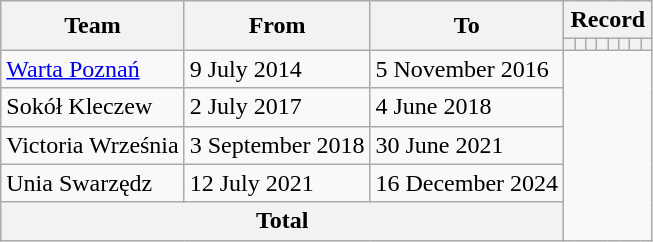<table class="wikitable" style="text-align: center;">
<tr>
<th rowspan="2">Team</th>
<th rowspan="2">From</th>
<th rowspan="2">To</th>
<th colspan="8">Record</th>
</tr>
<tr>
<th></th>
<th></th>
<th></th>
<th></th>
<th></th>
<th></th>
<th></th>
<th></th>
</tr>
<tr>
<td align=left><a href='#'>Warta Poznań</a></td>
<td align=left>9 July 2014</td>
<td align=left>5 November 2016<br></td>
</tr>
<tr>
<td align=left>Sokół Kleczew</td>
<td align=left>2 July 2017</td>
<td align=left>4 June 2018<br></td>
</tr>
<tr>
<td align=left>Victoria Września</td>
<td align=left>3 September 2018</td>
<td align=left>30 June 2021<br></td>
</tr>
<tr>
<td align=left>Unia Swarzędz</td>
<td align=left>12 July 2021</td>
<td align=left>16 December 2024<br></td>
</tr>
<tr>
<th colspan="3">Total<br></th>
</tr>
</table>
